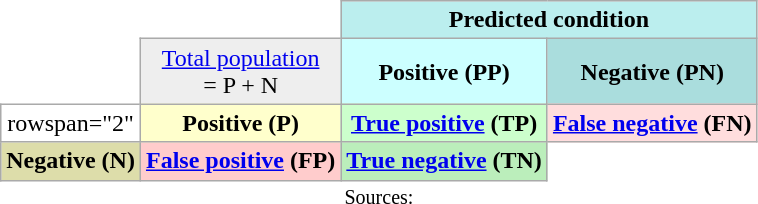<table class="wikitable" style="border:none; background:transparent; text-align:center;" align="center">
<tr>
<td rowspan="2" style="border:none;"></td>
<td style="border:none;"></td>
<td colspan="2" style="background:#bbeeee;"><strong>Predicted condition</strong></td>
</tr>
<tr>
<td style="background:#eeeeee;"><a href='#'>Total population</a> <br><span>= P + N</span></td>
<td style="background:#ccffff;"><strong>Positive (PP)</strong></td>
<td style="background:#aadddd;"><strong>Negative (PN)</strong></td>
</tr>
<tr>
<td>rowspan="2" </td>
<td style="background:#ffffcc;"><strong>Positive (P)</strong></td>
<td style="background:#ccffcc;"><strong><a href='#'>True positive</a> (TP) <br></strong></td>
<td style="background:#ffdddd;"><strong><a href='#'>False negative</a> (FN) <br></strong></td>
</tr>
<tr>
<td style="background:#ddddaa;"><strong>Negative (N)</strong></td>
<td style="background:#ffcccc;"><strong><a href='#'>False positive</a> (FP) <br></strong></td>
<td style="background:#bbeebb;"><strong><a href='#'>True negative</a> (TN) <br></strong></td>
</tr>
<tr>
<td colspan="4" style="border:none;"><sup>Sources: </sup></td>
</tr>
</table>
